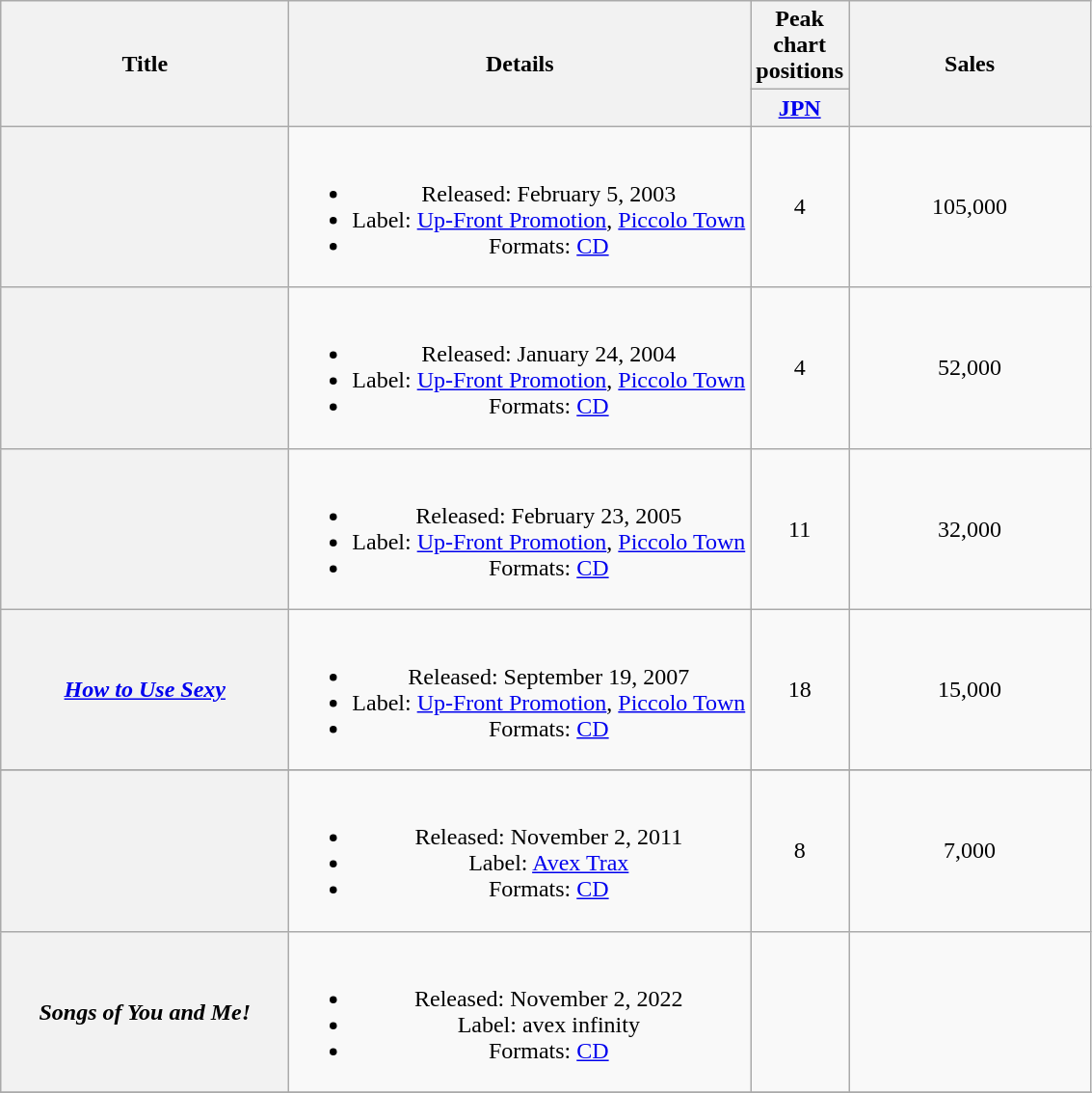<table class="wikitable plainrowheaders" style="text-align:center;">
<tr>
<th rowspan="2" style="width:12em;">Title</th>
<th rowspan="2">Details</th>
<th colspan="1">Peak chart positions</th>
<th rowspan="2" style="width:10em;">Sales</th>
</tr>
<tr>
<th width="30"><a href='#'>JPN</a></th>
</tr>
<tr>
<th scope="row"></th>
<td><br><ul><li>Released: February 5, 2003</li><li>Label: <a href='#'>Up-Front Promotion</a>, <a href='#'>Piccolo Town</a></li><li>Formats: <a href='#'>CD</a></li></ul></td>
<td>4</td>
<td>105,000</td>
</tr>
<tr>
<th scope="row"></th>
<td><br><ul><li>Released: January 24, 2004</li><li>Label: <a href='#'>Up-Front Promotion</a>, <a href='#'>Piccolo Town</a></li><li>Formats: <a href='#'>CD</a></li></ul></td>
<td>4</td>
<td>52,000</td>
</tr>
<tr>
<th scope="row"></th>
<td><br><ul><li>Released: February 23, 2005</li><li>Label: <a href='#'>Up-Front Promotion</a>, <a href='#'>Piccolo Town</a></li><li>Formats: <a href='#'>CD</a></li></ul></td>
<td>11</td>
<td>32,000</td>
</tr>
<tr>
<th scope="row"><em><a href='#'>How to Use Sexy</a></em></th>
<td><br><ul><li>Released: September 19, 2007</li><li>Label: <a href='#'>Up-Front Promotion</a>, <a href='#'>Piccolo Town</a></li><li>Formats: <a href='#'>CD</a></li></ul></td>
<td>18</td>
<td>15,000</td>
</tr>
<tr>
</tr>
<tr>
<th scope="row"></th>
<td><br><ul><li>Released: November 2, 2011</li><li>Label: <a href='#'>Avex Trax</a></li><li>Formats: <a href='#'>CD</a></li></ul></td>
<td>8</td>
<td>7,000 </td>
</tr>
<tr>
<th scope="row"><em>Songs of You and Me!</em></th>
<td><br><ul><li>Released: November 2, 2022</li><li>Label: avex infinity</li><li>Formats: <a href='#'>CD</a></li></ul></td>
<td></td>
<td></td>
</tr>
<tr>
</tr>
</table>
